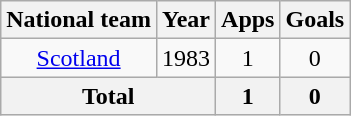<table class="wikitable" style="text-align:center">
<tr>
<th>National team</th>
<th>Year</th>
<th>Apps</th>
<th>Goals</th>
</tr>
<tr>
<td><a href='#'>Scotland</a></td>
<td>1983</td>
<td>1</td>
<td>0</td>
</tr>
<tr>
<th colspan="2">Total</th>
<th>1</th>
<th>0</th>
</tr>
</table>
